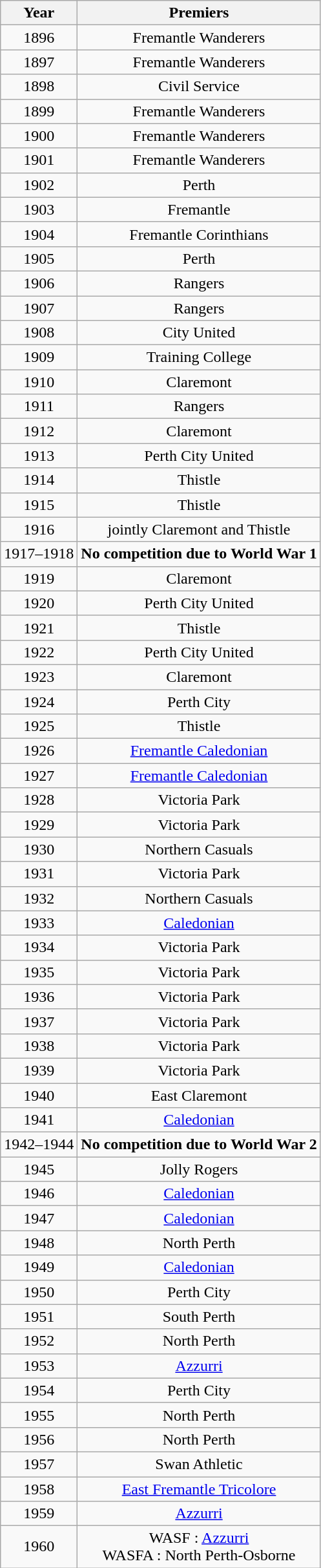<table class="wikitable" style="text-align:center">
<tr>
<th>Year</th>
<th>Premiers</th>
</tr>
<tr>
<td>1896</td>
<td>Fremantle Wanderers</td>
</tr>
<tr>
<td>1897</td>
<td>Fremantle Wanderers</td>
</tr>
<tr>
<td>1898</td>
<td>Civil Service</td>
</tr>
<tr>
<td>1899</td>
<td>Fremantle Wanderers</td>
</tr>
<tr>
<td>1900</td>
<td>Fremantle Wanderers</td>
</tr>
<tr>
<td>1901</td>
<td>Fremantle Wanderers</td>
</tr>
<tr>
<td>1902</td>
<td>Perth</td>
</tr>
<tr>
<td>1903</td>
<td>Fremantle</td>
</tr>
<tr>
<td>1904</td>
<td>Fremantle Corinthians</td>
</tr>
<tr>
<td>1905</td>
<td>Perth</td>
</tr>
<tr>
<td>1906</td>
<td>Rangers</td>
</tr>
<tr>
<td>1907</td>
<td>Rangers</td>
</tr>
<tr>
<td>1908</td>
<td>City United</td>
</tr>
<tr>
<td>1909</td>
<td>Training College</td>
</tr>
<tr>
<td>1910</td>
<td>Claremont</td>
</tr>
<tr>
<td>1911</td>
<td>Rangers</td>
</tr>
<tr>
<td>1912</td>
<td>Claremont</td>
</tr>
<tr>
<td>1913</td>
<td>Perth City United</td>
</tr>
<tr>
<td>1914</td>
<td>Thistle</td>
</tr>
<tr>
<td>1915</td>
<td>Thistle</td>
</tr>
<tr>
<td>1916</td>
<td>jointly Claremont and Thistle</td>
</tr>
<tr>
<td>1917–1918</td>
<td><strong>No competition due to World War 1</strong></td>
</tr>
<tr>
<td>1919</td>
<td>Claremont</td>
</tr>
<tr>
<td>1920</td>
<td>Perth City United</td>
</tr>
<tr>
<td>1921</td>
<td>Thistle</td>
</tr>
<tr>
<td>1922</td>
<td>Perth City United</td>
</tr>
<tr>
<td>1923</td>
<td>Claremont</td>
</tr>
<tr>
<td>1924</td>
<td>Perth City</td>
</tr>
<tr>
<td>1925</td>
<td>Thistle</td>
</tr>
<tr>
<td>1926</td>
<td><a href='#'>Fremantle Caledonian</a></td>
</tr>
<tr>
<td>1927</td>
<td><a href='#'>Fremantle Caledonian</a></td>
</tr>
<tr>
<td>1928</td>
<td>Victoria Park</td>
</tr>
<tr>
<td>1929</td>
<td>Victoria Park</td>
</tr>
<tr>
<td>1930</td>
<td>Northern Casuals</td>
</tr>
<tr>
<td>1931</td>
<td>Victoria Park</td>
</tr>
<tr>
<td>1932</td>
<td>Northern Casuals</td>
</tr>
<tr>
<td>1933</td>
<td><a href='#'>Caledonian</a></td>
</tr>
<tr>
<td>1934</td>
<td>Victoria Park</td>
</tr>
<tr>
<td>1935</td>
<td>Victoria Park</td>
</tr>
<tr>
<td>1936</td>
<td>Victoria Park</td>
</tr>
<tr>
<td>1937</td>
<td>Victoria Park</td>
</tr>
<tr>
<td>1938</td>
<td>Victoria Park</td>
</tr>
<tr>
<td>1939</td>
<td>Victoria Park</td>
</tr>
<tr>
<td>1940</td>
<td>East Claremont</td>
</tr>
<tr>
<td>1941</td>
<td><a href='#'>Caledonian</a></td>
</tr>
<tr>
<td>1942–1944</td>
<td><strong>No competition due to World War 2</strong></td>
</tr>
<tr>
<td>1945</td>
<td>Jolly Rogers</td>
</tr>
<tr>
<td>1946</td>
<td><a href='#'>Caledonian</a></td>
</tr>
<tr>
<td>1947</td>
<td><a href='#'>Caledonian</a></td>
</tr>
<tr>
<td>1948</td>
<td>North Perth</td>
</tr>
<tr>
<td>1949</td>
<td><a href='#'>Caledonian</a></td>
</tr>
<tr>
<td>1950</td>
<td>Perth City</td>
</tr>
<tr>
<td>1951</td>
<td>South Perth</td>
</tr>
<tr>
<td>1952</td>
<td>North Perth</td>
</tr>
<tr>
<td>1953</td>
<td><a href='#'>Azzurri</a></td>
</tr>
<tr>
<td>1954</td>
<td>Perth City</td>
</tr>
<tr>
<td>1955</td>
<td>North Perth</td>
</tr>
<tr>
<td>1956</td>
<td>North Perth</td>
</tr>
<tr>
<td>1957</td>
<td>Swan Athletic</td>
</tr>
<tr>
<td>1958</td>
<td><a href='#'>East Fremantle Tricolore</a></td>
</tr>
<tr>
<td>1959</td>
<td><a href='#'>Azzurri</a></td>
</tr>
<tr>
<td>1960</td>
<td>WASF : <a href='#'>Azzurri</a><br>WASFA : North Perth-Osborne</td>
</tr>
</table>
